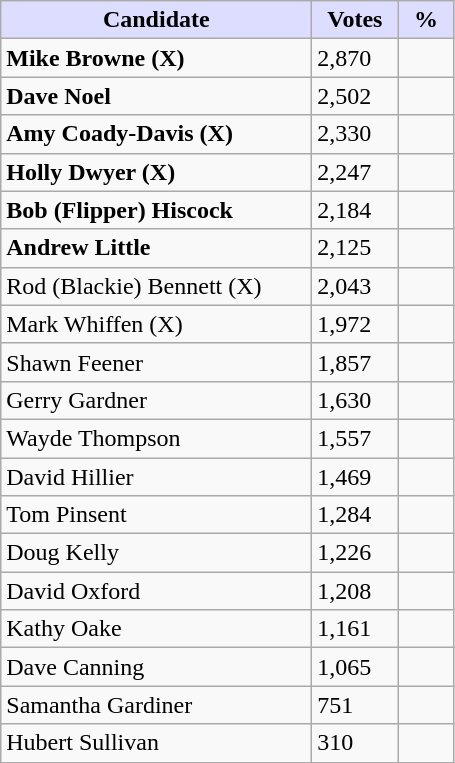<table class="wikitable">
<tr>
<th style="background:#ddf; width:200px;">Candidate</th>
<th style="background:#ddf; width:50px;">Votes</th>
<th style="background:#ddf; width:30px;">%</th>
</tr>
<tr>
<td><strong>Mike Browne (X)</strong></td>
<td>2,870</td>
<td></td>
</tr>
<tr>
<td><strong>Dave Noel</strong></td>
<td>2,502</td>
<td></td>
</tr>
<tr>
<td><strong>Amy Coady-Davis (X)</strong></td>
<td>2,330</td>
<td></td>
</tr>
<tr>
<td><strong>Holly Dwyer (X)</strong></td>
<td>2,247</td>
<td></td>
</tr>
<tr>
<td><strong>Bob (Flipper) Hiscock</strong></td>
<td>2,184</td>
<td></td>
</tr>
<tr>
<td><strong>Andrew Little</strong></td>
<td>2,125</td>
<td></td>
</tr>
<tr>
<td>Rod (Blackie) Bennett (X)</td>
<td>2,043</td>
<td></td>
</tr>
<tr>
<td>Mark Whiffen (X)</td>
<td>1,972</td>
<td></td>
</tr>
<tr>
<td>Shawn Feener</td>
<td>1,857</td>
<td></td>
</tr>
<tr>
<td>Gerry Gardner</td>
<td>1,630</td>
<td></td>
</tr>
<tr>
<td>Wayde Thompson</td>
<td>1,557</td>
<td></td>
</tr>
<tr>
<td>David Hillier</td>
<td>1,469</td>
<td></td>
</tr>
<tr>
<td>Tom Pinsent</td>
<td>1,284</td>
<td></td>
</tr>
<tr>
<td>Doug Kelly</td>
<td>1,226</td>
<td></td>
</tr>
<tr>
<td>David Oxford</td>
<td>1,208</td>
<td></td>
</tr>
<tr>
<td>Kathy Oake</td>
<td>1,161</td>
<td></td>
</tr>
<tr>
<td>Dave Canning</td>
<td>1,065</td>
<td></td>
</tr>
<tr>
<td>Samantha Gardiner</td>
<td>751</td>
<td></td>
</tr>
<tr>
<td>Hubert Sullivan</td>
<td>310</td>
<td></td>
</tr>
</table>
